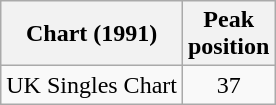<table class="wikitable sortable">
<tr>
<th>Chart (1991)</th>
<th>Peak<br>position</th>
</tr>
<tr>
<td>UK Singles Chart</td>
<td style="text-align:center;">37</td>
</tr>
</table>
